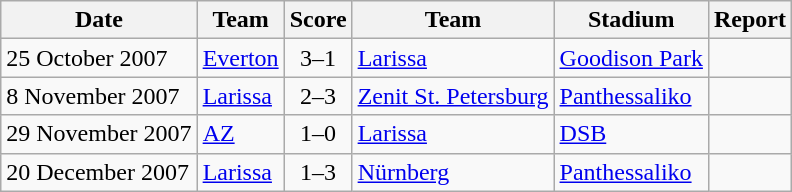<table class="wikitable">
<tr>
<th>Date</th>
<th>Team</th>
<th>Score</th>
<th>Team</th>
<th>Stadium</th>
<th>Report</th>
</tr>
<tr>
<td>25 October 2007</td>
<td> <a href='#'>Everton</a></td>
<td align="center">3–1</td>
<td> <a href='#'>Larissa</a></td>
<td><a href='#'>Goodison Park</a></td>
<td></td>
</tr>
<tr>
<td>8 November 2007</td>
<td> <a href='#'>Larissa</a></td>
<td align="center">2–3</td>
<td> <a href='#'>Zenit St. Petersburg</a></td>
<td><a href='#'>Panthessaliko</a></td>
<td></td>
</tr>
<tr>
<td>29 November 2007</td>
<td> <a href='#'>AZ</a></td>
<td align="center">1–0</td>
<td> <a href='#'>Larissa</a></td>
<td><a href='#'>DSB</a></td>
<td></td>
</tr>
<tr>
<td>20 December 2007</td>
<td> <a href='#'>Larissa</a></td>
<td align="center">1–3</td>
<td> <a href='#'>Nürnberg</a></td>
<td><a href='#'>Panthessaliko</a></td>
<td></td>
</tr>
</table>
